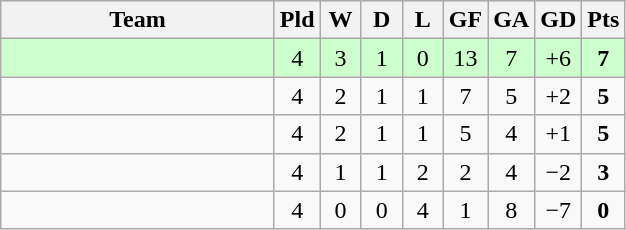<table class="wikitable" style="text-align:center;">
<tr>
<th width=175>Team</th>
<th style="width:20px;" abbr="Played">Pld</th>
<th style="width:20px;" abbr="Won">W</th>
<th style="width:20px;" abbr="Drawn">D</th>
<th style="width:20px;" abbr="Lost">L</th>
<th style="width:20px;" abbr="Goals for">GF</th>
<th style="width:20px;" abbr="Goals against">GA</th>
<th style="width:20px;" abbr="Goal difference">GD</th>
<th style="width:20px;" abbr="Points">Pts</th>
</tr>
<tr bgcolor="#ccffcc">
<td align=left></td>
<td>4</td>
<td>3</td>
<td>1</td>
<td>0</td>
<td>13</td>
<td>7</td>
<td>+6</td>
<td><strong>7</strong></td>
</tr>
<tr>
<td align=left></td>
<td>4</td>
<td>2</td>
<td>1</td>
<td>1</td>
<td>7</td>
<td>5</td>
<td>+2</td>
<td><strong>5</strong></td>
</tr>
<tr>
<td align=left></td>
<td>4</td>
<td>2</td>
<td>1</td>
<td>1</td>
<td>5</td>
<td>4</td>
<td>+1</td>
<td><strong>5</strong></td>
</tr>
<tr>
<td align=left></td>
<td>4</td>
<td>1</td>
<td>1</td>
<td>2</td>
<td>2</td>
<td>4</td>
<td>−2</td>
<td><strong>3</strong></td>
</tr>
<tr>
<td align=left></td>
<td>4</td>
<td>0</td>
<td>0</td>
<td>4</td>
<td>1</td>
<td>8</td>
<td>−7</td>
<td><strong>0</strong></td>
</tr>
</table>
